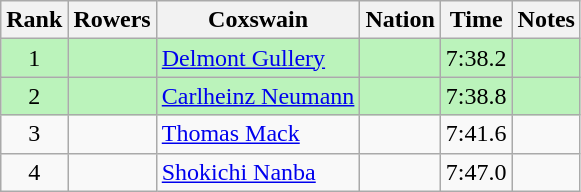<table class="wikitable sortable" style="text-align:center">
<tr>
<th>Rank</th>
<th>Rowers</th>
<th>Coxswain</th>
<th>Nation</th>
<th>Time</th>
<th>Notes</th>
</tr>
<tr bgcolor=bbf3bb>
<td>1</td>
<td align=left></td>
<td align=left><a href='#'>Delmont Gullery</a></td>
<td align=left></td>
<td>7:38.2</td>
<td></td>
</tr>
<tr bgcolor=bbf3bb>
<td>2</td>
<td align=left></td>
<td align=left><a href='#'>Carlheinz Neumann</a></td>
<td align=left></td>
<td>7:38.8</td>
<td></td>
</tr>
<tr>
<td>3</td>
<td align=left></td>
<td align=left><a href='#'>Thomas Mack</a></td>
<td align=left></td>
<td>7:41.6</td>
<td></td>
</tr>
<tr>
<td>4</td>
<td align=left></td>
<td align=left><a href='#'>Shokichi Nanba</a></td>
<td align=left></td>
<td>7:47.0</td>
<td></td>
</tr>
</table>
